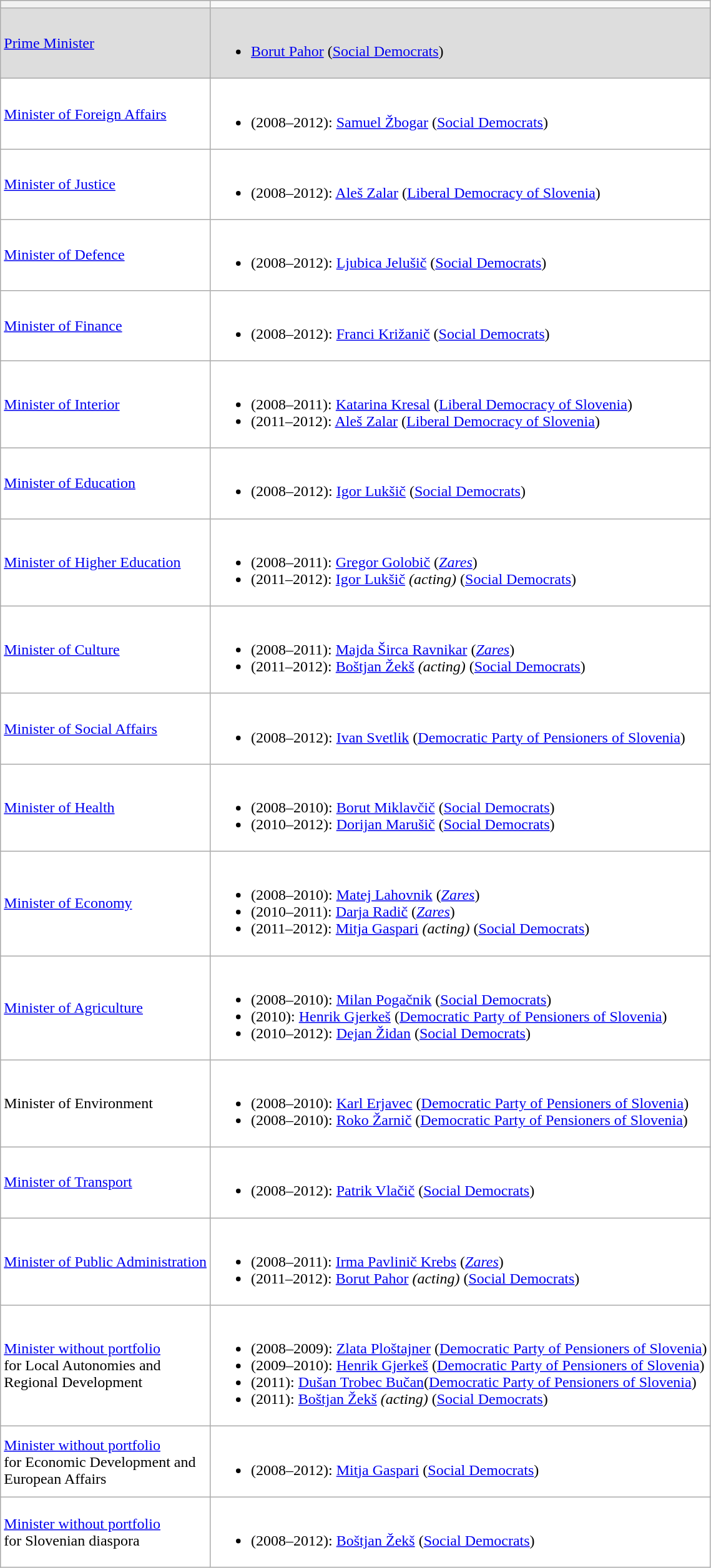<table class="wikitable">
<tr style="background:#ccc; color:#000; font-size:110%;">
<th></th>
</tr>
<tr style="background:#ddd;">
<td><a href='#'>Prime Minister</a></td>
<td><br><ul><li><a href='#'>Borut Pahor</a> (<a href='#'>Social Democrats</a>)</li></ul></td>
</tr>
<tr style="background:#fff;">
<td><a href='#'>Minister of Foreign Affairs</a></td>
<td><br><ul><li>(2008–2012): <a href='#'>Samuel Žbogar</a> (<a href='#'>Social Democrats</a>)</li></ul></td>
</tr>
<tr style="background:#fff;">
<td><a href='#'>Minister of Justice</a></td>
<td><br><ul><li>(2008–2012): <a href='#'>Aleš Zalar</a> (<a href='#'>Liberal Democracy of Slovenia</a>)</li></ul></td>
</tr>
<tr style="background:#fff;">
<td><a href='#'>Minister of Defence</a></td>
<td><br><ul><li>(2008–2012): <a href='#'>Ljubica Jelušič</a> (<a href='#'>Social Democrats</a>)</li></ul></td>
</tr>
<tr style="background:#fff;">
<td><a href='#'>Minister of Finance</a></td>
<td><br><ul><li>(2008–2012): <a href='#'>Franci Križanič</a> (<a href='#'>Social Democrats</a>)</li></ul></td>
</tr>
<tr style="background:#fff;">
<td><a href='#'>Minister of Interior</a></td>
<td><br><ul><li>(2008–2011): <a href='#'>Katarina Kresal</a> (<a href='#'>Liberal Democracy of Slovenia</a>)</li><li>(2011–2012): <a href='#'>Aleš Zalar</a> (<a href='#'>Liberal Democracy of Slovenia</a>)</li></ul></td>
</tr>
<tr style="background:#fff;">
<td><a href='#'>Minister of Education</a></td>
<td><br><ul><li>(2008–2012): <a href='#'>Igor Lukšič</a> (<a href='#'>Social Democrats</a>)</li></ul></td>
</tr>
<tr style="background:#fff;">
<td><a href='#'>Minister of Higher Education</a></td>
<td><br><ul><li>(2008–2011): <a href='#'>Gregor Golobič</a> (<em><a href='#'>Zares</a></em>)</li><li>(2011–2012): <a href='#'>Igor Lukšič</a> <em>(acting)</em> (<a href='#'>Social Democrats</a>)</li></ul></td>
</tr>
<tr style="background:#fff;">
<td><a href='#'>Minister of Culture</a></td>
<td><br><ul><li>(2008–2011): <a href='#'>Majda Širca Ravnikar</a> (<em><a href='#'>Zares</a></em>)</li><li>(2011–2012): <a href='#'>Boštjan Žekš</a> <em>(acting)</em> (<a href='#'>Social Democrats</a>)</li></ul></td>
</tr>
<tr style="background:#fff;">
<td><a href='#'>Minister of Social Affairs</a></td>
<td><br><ul><li>(2008–2012): <a href='#'>Ivan Svetlik</a> (<a href='#'>Democratic Party of Pensioners of Slovenia</a>)</li></ul></td>
</tr>
<tr style="background:#fff;">
<td><a href='#'>Minister of Health</a></td>
<td><br><ul><li>(2008–2010): <a href='#'>Borut Miklavčič</a> (<a href='#'>Social Democrats</a>)</li><li>(2010–2012): <a href='#'>Dorijan Marušič</a> (<a href='#'>Social Democrats</a>)</li></ul></td>
</tr>
<tr style="background:#fff;">
<td><a href='#'>Minister of Economy</a></td>
<td><br><ul><li>(2008–2010): <a href='#'>Matej Lahovnik</a> (<em><a href='#'>Zares</a></em>)</li><li>(2010–2011): <a href='#'>Darja Radič</a> (<em><a href='#'>Zares</a></em>)</li><li>(2011–2012): <a href='#'>Mitja Gaspari</a> <em>(acting)</em> (<a href='#'>Social Democrats</a>)</li></ul></td>
</tr>
<tr style="background:#fff;">
<td><a href='#'>Minister of Agriculture</a></td>
<td><br><ul><li>(2008–2010): <a href='#'>Milan Pogačnik</a> (<a href='#'>Social Democrats</a>)</li><li>(2010): <a href='#'>Henrik Gjerkeš</a> (<a href='#'>Democratic Party of Pensioners of Slovenia</a>)</li><li>(2010–2012): <a href='#'>Dejan Židan</a> (<a href='#'>Social Democrats</a>)</li></ul></td>
</tr>
<tr style="background:#fff;">
<td>Minister of Environment</td>
<td><br><ul><li>(2008–2010): <a href='#'>Karl Erjavec</a> (<a href='#'>Democratic Party of Pensioners of Slovenia</a>)</li><li>(2008–2010): <a href='#'>Roko Žarnič</a> (<a href='#'>Democratic Party of Pensioners of Slovenia</a>)</li></ul></td>
</tr>
<tr style="background:#fff;">
<td><a href='#'>Minister of Transport</a></td>
<td><br><ul><li>(2008–2012): <a href='#'>Patrik Vlačič</a> (<a href='#'>Social Democrats</a>)</li></ul></td>
</tr>
<tr style="background:#fff;">
<td><a href='#'>Minister of Public Administration</a></td>
<td><br><ul><li>(2008–2011): <a href='#'>Irma Pavlinič Krebs</a> (<em><a href='#'>Zares</a></em>)</li><li>(2011–2012): <a href='#'>Borut Pahor</a> <em>(acting)</em> (<a href='#'>Social Democrats</a>)</li></ul></td>
</tr>
<tr style="background:#fff;">
<td><a href='#'>Minister without portfolio</a> <br> for Local Autonomies and <br> Regional Development</td>
<td><br><ul><li>(2008–2009): <a href='#'>Zlata Ploštajner</a> (<a href='#'>Democratic Party of Pensioners of Slovenia</a>)</li><li>(2009–2010): <a href='#'>Henrik Gjerkeš</a> (<a href='#'>Democratic Party of Pensioners of Slovenia</a>)</li><li>(2011): <a href='#'>Dušan Trobec Bučan</a>(<a href='#'>Democratic Party of Pensioners of Slovenia</a>)</li><li>(2011): <a href='#'>Boštjan Žekš</a> <em>(acting)</em>  (<a href='#'>Social Democrats</a>)</li></ul></td>
</tr>
<tr style="background:#fff;">
<td><a href='#'>Minister without portfolio</a> <br> for Economic Development and <br> European Affairs</td>
<td><br><ul><li>(2008–2012): <a href='#'>Mitja Gaspari</a> (<a href='#'>Social Democrats</a>)</li></ul></td>
</tr>
<tr style="background:#fff;">
<td><a href='#'>Minister without portfolio</a> <br> for Slovenian diaspora</td>
<td><br><ul><li>(2008–2012): <a href='#'>Boštjan Žekš</a> (<a href='#'>Social Democrats</a>)</li></ul></td>
</tr>
</table>
